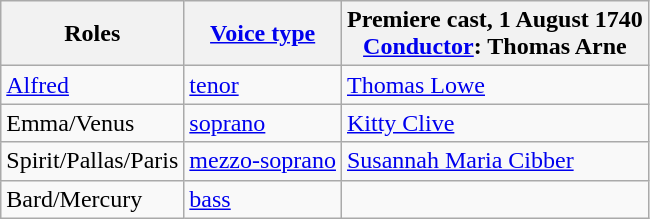<table class="wikitable">
<tr>
<th>Roles</th>
<th><a href='#'>Voice type</a></th>
<th>Premiere cast, 1 August 1740<br><a href='#'>Conductor</a>: Thomas Arne</th>
</tr>
<tr>
<td><a href='#'>Alfred</a></td>
<td><a href='#'>tenor</a></td>
<td><a href='#'>Thomas Lowe</a></td>
</tr>
<tr>
<td>Emma/Venus</td>
<td><a href='#'>soprano</a></td>
<td><a href='#'>Kitty Clive</a></td>
</tr>
<tr>
<td>Spirit/Pallas/Paris</td>
<td><a href='#'>mezzo-soprano</a></td>
<td><a href='#'>Susannah Maria Cibber</a></td>
</tr>
<tr>
<td>Bard/Mercury</td>
<td><a href='#'>bass</a></td>
<td></td>
</tr>
</table>
